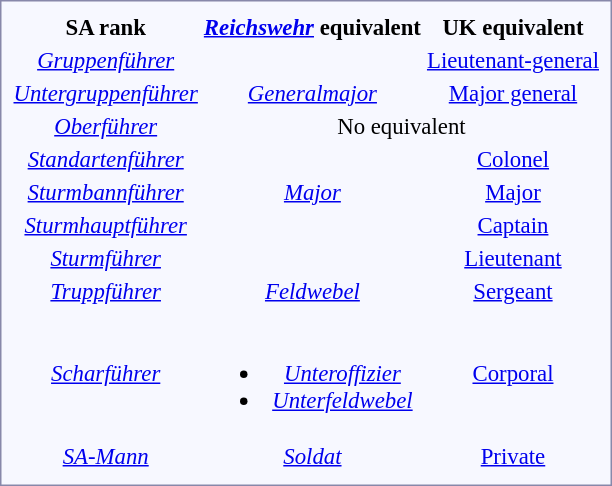<table style="border:1px solid #8888aa; background-color:#f7f8ff; padding:5px; font-size:95%; margin: 0px 12px 12px 0px;">
<tr>
<th>SA rank</th>
<th><em><a href='#'>Reichswehr</a></em> equivalent</th>
<th>UK equivalent</th>
</tr>
<tr align="center">
<td><em><a href='#'>Gruppenführer</a></em></td>
<td></td>
<td><a href='#'>Lieutenant-general</a></td>
</tr>
<tr align="center">
<td><em><a href='#'>Untergruppenführer</a></em></td>
<td><em><a href='#'>Generalmajor</a></em></td>
<td><a href='#'>Major general</a></td>
</tr>
<tr align="center">
<td><em><a href='#'>Oberführer</a></em></td>
<td colspan=2>No equivalent</td>
</tr>
<tr align="center">
<td><em><a href='#'>Standartenführer</a></em></td>
<td></td>
<td><a href='#'>Colonel</a></td>
</tr>
<tr align="center">
<td><em><a href='#'>Sturmbannführer</a></em></td>
<td><em><a href='#'>Major</a></em></td>
<td><a href='#'>Major</a></td>
</tr>
<tr align="center">
<td><em><a href='#'>Sturmhauptführer</a></em></td>
<td></td>
<td><a href='#'>Captain</a></td>
</tr>
<tr align="center">
<td><em><a href='#'>Sturmführer</a></em></td>
<td></td>
<td><a href='#'>Lieutenant</a></td>
</tr>
<tr align="center">
<td><em><a href='#'>Truppführer</a></em></td>
<td><em><a href='#'>Feldwebel</a></em></td>
<td><a href='#'>Sergeant</a></td>
</tr>
<tr align="center">
<td><em><a href='#'>Scharführer</a> </em></td>
<td><br><ul><li><em><a href='#'>Unteroffizier</a></em></li><li><em><a href='#'>Unterfeldwebel</a> </em></li></ul></td>
<td><a href='#'>Corporal</a></td>
</tr>
<tr align="center">
<td><em><a href='#'>SA-Mann</a> </em></td>
<td><em><a href='#'>Soldat</a></em></td>
<td><a href='#'>Private</a></td>
</tr>
<tr>
</tr>
</table>
